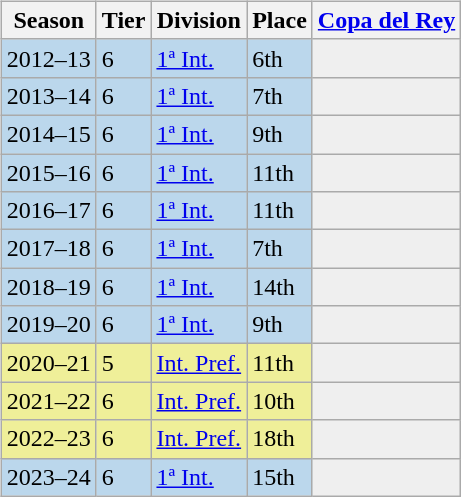<table>
<tr>
<td valign="top" width=0%><br><table class="wikitable">
<tr style="background:#f0f6fa;">
<th>Season</th>
<th>Tier</th>
<th>Division</th>
<th>Place</th>
<th><a href='#'>Copa del Rey</a></th>
</tr>
<tr>
<td style="background:#BBD7EC;">2012–13</td>
<td style="background:#BBD7EC;">6</td>
<td style="background:#BBD7EC;"><a href='#'>1ª Int.</a></td>
<td style="background:#BBD7EC;">6th</td>
<th style="background:#efefef;"></th>
</tr>
<tr>
<td style="background:#BBD7EC;">2013–14</td>
<td style="background:#BBD7EC;">6</td>
<td style="background:#BBD7EC;"><a href='#'>1ª Int.</a></td>
<td style="background:#BBD7EC;">7th</td>
<th style="background:#efefef;"></th>
</tr>
<tr>
<td style="background:#BBD7EC;">2014–15</td>
<td style="background:#BBD7EC;">6</td>
<td style="background:#BBD7EC;"><a href='#'>1ª Int.</a></td>
<td style="background:#BBD7EC;">9th</td>
<th style="background:#efefef;"></th>
</tr>
<tr>
<td style="background:#BBD7EC;">2015–16</td>
<td style="background:#BBD7EC;">6</td>
<td style="background:#BBD7EC;"><a href='#'>1ª Int.</a></td>
<td style="background:#BBD7EC;">11th</td>
<th style="background:#efefef;"></th>
</tr>
<tr>
<td style="background:#BBD7EC;">2016–17</td>
<td style="background:#BBD7EC;">6</td>
<td style="background:#BBD7EC;"><a href='#'>1ª Int.</a></td>
<td style="background:#BBD7EC;">11th</td>
<th style="background:#efefef;"></th>
</tr>
<tr>
<td style="background:#BBD7EC;">2017–18</td>
<td style="background:#BBD7EC;">6</td>
<td style="background:#BBD7EC;"><a href='#'>1ª Int.</a></td>
<td style="background:#BBD7EC;">7th</td>
<th style="background:#efefef;"></th>
</tr>
<tr>
<td style="background:#BBD7EC;">2018–19</td>
<td style="background:#BBD7EC;">6</td>
<td style="background:#BBD7EC;"><a href='#'>1ª Int.</a></td>
<td style="background:#BBD7EC;">14th</td>
<th style="background:#efefef;"></th>
</tr>
<tr>
<td style="background:#BBD7EC;">2019–20</td>
<td style="background:#BBD7EC;">6</td>
<td style="background:#BBD7EC;"><a href='#'>1ª Int.</a></td>
<td style="background:#BBD7EC;">9th</td>
<th style="background:#efefef;"></th>
</tr>
<tr>
<td style="background:#EFEF99;">2020–21</td>
<td style="background:#EFEF99;">5</td>
<td style="background:#EFEF99;"><a href='#'>Int. Pref.</a></td>
<td style="background:#EFEF99;">11th</td>
<th style="background:#efefef;"></th>
</tr>
<tr>
<td style="background:#EFEF99;">2021–22</td>
<td style="background:#EFEF99;">6</td>
<td style="background:#EFEF99;"><a href='#'>Int. Pref.</a></td>
<td style="background:#EFEF99;">10th</td>
<th style="background:#efefef;"></th>
</tr>
<tr>
<td style="background:#EFEF99;">2022–23</td>
<td style="background:#EFEF99;">6</td>
<td style="background:#EFEF99;"><a href='#'>Int. Pref.</a></td>
<td style="background:#EFEF99;">18th</td>
<th style="background:#efefef;"></th>
</tr>
<tr>
<td style="background:#BBD7EC;">2023–24</td>
<td style="background:#BBD7EC;">6</td>
<td style="background:#BBD7EC;"><a href='#'>1ª Int.</a></td>
<td style="background:#BBD7EC;">15th</td>
<th style="background:#efefef;"></th>
</tr>
</table>
</td>
</tr>
</table>
